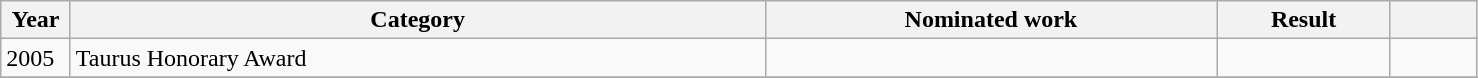<table class=wikitable class="wikitable sortable">
<tr>
<th width=4%>Year</th>
<th width=40%>Category</th>
<th width=26%>Nominated work</th>
<th width=10%>Result</th>
<th width=5%></th>
</tr>
<tr>
<td>2005</td>
<td>Taurus Honorary Award</td>
<td></td>
<td></td>
<td></td>
</tr>
<tr>
</tr>
</table>
